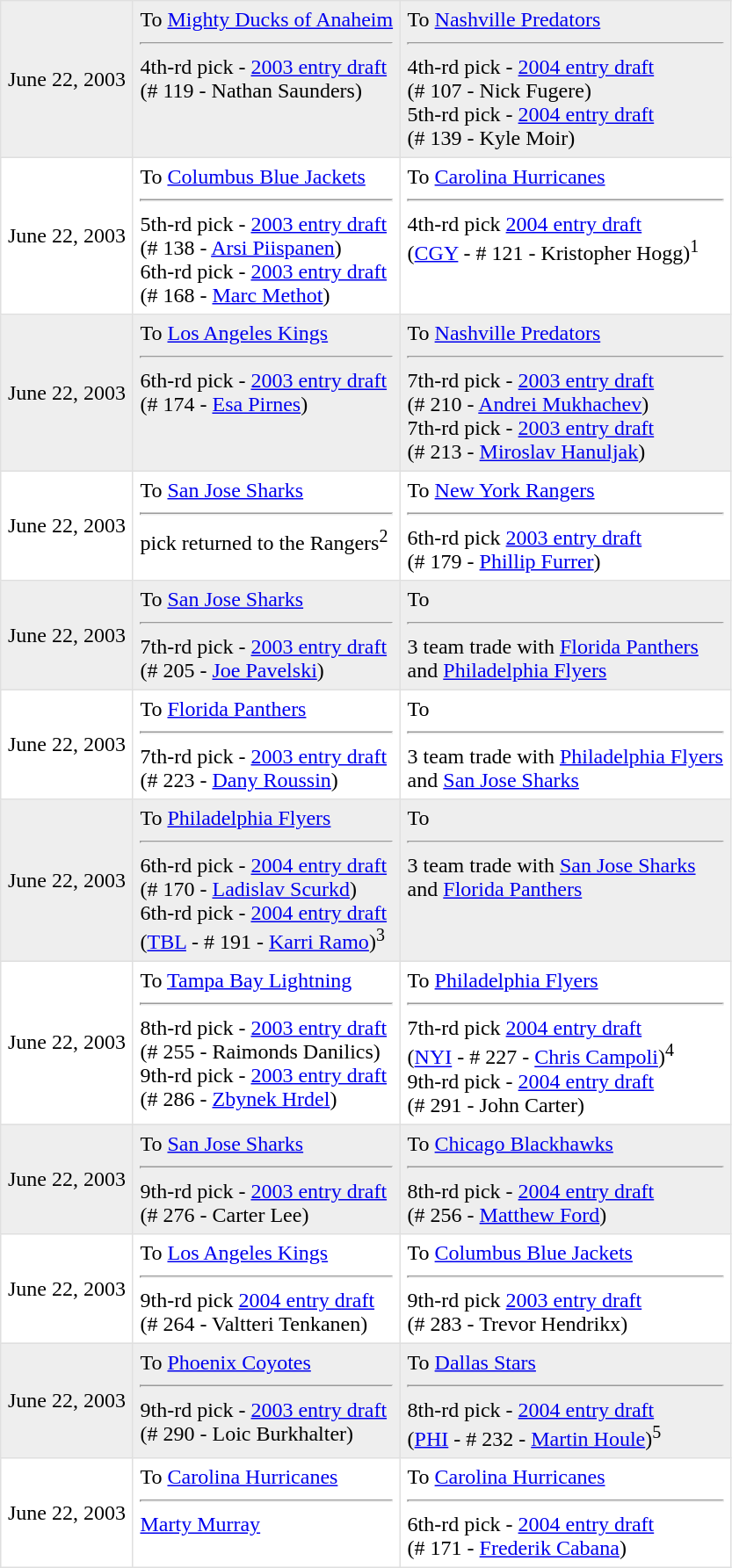<table border=1 style="border-collapse:collapse" bordercolor="#DFDFDF"  cellpadding="5">
<tr bgcolor="#eeeeee">
<td>June 22, 2003</td>
<td valign="top">To <a href='#'>Mighty Ducks of Anaheim</a><hr>4th-rd pick - <a href='#'>2003 entry draft</a><br>(# 119 - Nathan Saunders)</td>
<td valign="top">To <a href='#'>Nashville Predators</a><hr>4th-rd pick - <a href='#'>2004 entry draft</a><br>(# 107 - Nick Fugere)<br>5th-rd pick - <a href='#'>2004 entry draft</a><br>(# 139 - Kyle Moir)</td>
</tr>
<tr>
<td>June 22, 2003</td>
<td valign="top">To <a href='#'>Columbus Blue Jackets</a><hr>5th-rd pick - <a href='#'>2003 entry draft</a><br>(# 138 - <a href='#'>Arsi Piispanen</a>)<br>6th-rd pick - <a href='#'>2003 entry draft</a><br>(# 168 - <a href='#'>Marc Methot</a>)</td>
<td valign="top">To <a href='#'>Carolina Hurricanes</a><hr>4th-rd pick <a href='#'>2004 entry draft</a><br>(<a href='#'>CGY</a> - # 121 - Kristopher Hogg)<sup>1</sup></td>
</tr>
<tr bgcolor="#eeeeee">
<td>June 22, 2003</td>
<td valign="top">To <a href='#'>Los Angeles Kings</a><hr>6th-rd pick - <a href='#'>2003 entry draft</a><br>(# 174 - <a href='#'>Esa Pirnes</a>)</td>
<td valign="top">To <a href='#'>Nashville Predators</a><hr>7th-rd pick - <a href='#'>2003 entry draft</a><br>(# 210 - <a href='#'>Andrei Mukhachev</a>)<br>7th-rd pick - <a href='#'>2003 entry draft</a><br>(# 213 - <a href='#'>Miroslav Hanuljak</a>)</td>
</tr>
<tr>
<td>June 22, 2003</td>
<td valign="top">To <a href='#'>San Jose Sharks</a><hr>pick returned to the Rangers<sup>2</sup></td>
<td valign="top">To <a href='#'>New York Rangers</a><hr>6th-rd pick <a href='#'>2003 entry draft</a><br>(# 179 - <a href='#'>Phillip Furrer</a>)</td>
</tr>
<tr bgcolor="eeeeee">
<td>June 22, 2003</td>
<td valign="top">To <a href='#'>San Jose Sharks</a><hr>7th-rd pick - <a href='#'>2003 entry draft</a><br>(# 205 - <a href='#'>Joe Pavelski</a>)</td>
<td valign="top">To<hr>3 team trade with <a href='#'>Florida Panthers</a><br>and <a href='#'>Philadelphia Flyers</a></td>
</tr>
<tr>
<td>June 22, 2003</td>
<td valign="top">To <a href='#'>Florida Panthers</a><hr>7th-rd pick - <a href='#'>2003 entry draft</a><br>(# 223 - <a href='#'>Dany Roussin</a>)</td>
<td valign="top">To<hr>3 team trade with <a href='#'>Philadelphia Flyers</a><br>and <a href='#'>San Jose Sharks</a></td>
</tr>
<tr bgcolor="eeeeee">
<td>June 22, 2003</td>
<td valign="top">To <a href='#'>Philadelphia Flyers</a><hr>6th-rd pick - <a href='#'>2004 entry draft</a><br>(# 170 - <a href='#'>Ladislav Scurkd</a>)<br>6th-rd pick - <a href='#'>2004 entry draft</a><br>(<a href='#'>TBL</a> - # 191 - <a href='#'>Karri Ramo</a>)<sup>3</sup></td>
<td valign="top">To<hr>3 team trade with <a href='#'>San Jose Sharks</a><br>and <a href='#'>Florida Panthers</a></td>
</tr>
<tr>
<td>June 22, 2003</td>
<td valign="top">To <a href='#'>Tampa Bay Lightning</a><hr>8th-rd pick - <a href='#'>2003 entry draft</a><br>(# 255 - Raimonds Danilics)<br>9th-rd pick - <a href='#'>2003 entry draft</a><br>(# 286 - <a href='#'>Zbynek Hrdel</a>)</td>
<td valign="top">To <a href='#'>Philadelphia Flyers</a><hr>7th-rd pick <a href='#'>2004 entry draft</a><br>(<a href='#'>NYI</a> - # 227 - <a href='#'>Chris Campoli</a>)<sup>4</sup><br>9th-rd pick - <a href='#'>2004 entry draft</a><br>(# 291 - John Carter)</td>
</tr>
<tr bgcolor="#eeeeee">
<td>June 22, 2003</td>
<td valign="top">To <a href='#'>San Jose Sharks</a><hr>9th-rd pick - <a href='#'>2003 entry draft</a><br>(# 276 - Carter Lee)</td>
<td valign="top">To <a href='#'>Chicago Blackhawks</a><hr>8th-rd pick - <a href='#'>2004 entry draft</a><br>(# 256 - <a href='#'>  Matthew Ford</a>)</td>
</tr>
<tr>
<td>June 22, 2003</td>
<td valign="top">To <a href='#'>Los Angeles Kings</a><hr>9th-rd pick <a href='#'>2004 entry draft</a><br>(# 264 - Valtteri Tenkanen)</td>
<td valign="top">To <a href='#'>Columbus Blue Jackets</a><hr>9th-rd pick <a href='#'>2003 entry draft</a><br>(# 283 - Trevor Hendrikx)</td>
</tr>
<tr bgcolor="eeeeee">
<td>June 22, 2003</td>
<td valign="top">To <a href='#'>Phoenix Coyotes</a><hr>9th-rd pick - <a href='#'>2003 entry draft</a><br>(# 290 - Loic Burkhalter)</td>
<td valign="top">To <a href='#'>Dallas Stars</a><hr>8th-rd pick - <a href='#'>2004 entry draft</a><br>(<a href='#'>PHI</a> - # 232 - <a href='#'>Martin Houle</a>)<sup>5</sup></td>
</tr>
<tr>
<td>June 22, 2003</td>
<td valign="top">To <a href='#'>Carolina Hurricanes</a><hr><a href='#'>Marty Murray</a></td>
<td valign="top">To <a href='#'>Carolina Hurricanes</a><hr>6th-rd pick - <a href='#'>2004 entry draft</a><br>(# 171 - <a href='#'>Frederik Cabana</a>)</td>
</tr>
</table>
